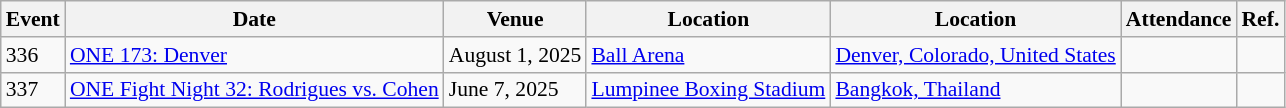<table id="Scheduled events" class="sortable wikitable succession-box" style="font-size:90%; ">
<tr>
<th scope="col">Event</th>
<th scope="col">Date</th>
<th scope="col">Venue</th>
<th scope="col">Location</th>
<th scope="col">Location</th>
<th scope="col">Attendance</th>
<th scope="col" class=unsortable>Ref.</th>
</tr>
<tr>
<td>336</td>
<td><a href='#'>ONE 173: Denver</a></td>
<td>August 1, 2025</td>
<td><a href='#'>Ball Arena</a></td>
<td><a href='#'>Denver, Colorado, United States</a></td>
<td></td>
<td></td>
</tr>
<tr>
<td>337</td>
<td><a href='#'>ONE Fight Night 32: Rodrigues vs. Cohen</a></td>
<td>June 7, 2025</td>
<td><a href='#'>Lumpinee Boxing Stadium</a></td>
<td><a href='#'>Bangkok, Thailand</a></td>
<td></td>
<td></td>
</tr>
</table>
